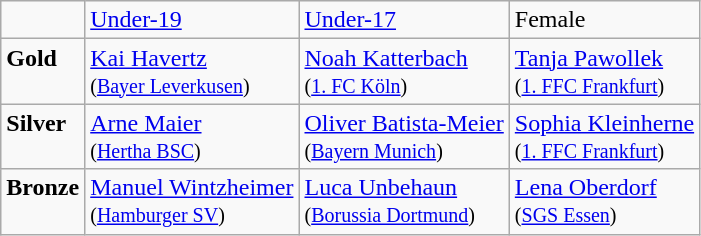<table class="wikitable">
<tr>
<td></td>
<td><a href='#'>Under-19</a></td>
<td><a href='#'>Under-17</a></td>
<td>Female</td>
</tr>
<tr>
<td valign="top"><strong>Gold</strong></td>
<td><a href='#'>Kai Havertz</a> <br><small>(<a href='#'>Bayer Leverkusen</a>)</small></td>
<td><a href='#'>Noah Katterbach</a> <br><small>(<a href='#'>1. FC Köln</a>)</small></td>
<td><a href='#'>Tanja Pawollek</a> <br><small>(<a href='#'>1. FFC Frankfurt</a>)</small></td>
</tr>
<tr>
<td valign="top"><strong>Silver</strong></td>
<td><a href='#'>Arne Maier</a> <br><small>(<a href='#'>Hertha BSC</a>)</small></td>
<td><a href='#'>Oliver Batista-Meier</a> <br><small>(<a href='#'>Bayern Munich</a>)</small></td>
<td><a href='#'>Sophia Kleinherne</a> <br><small>(<a href='#'>1. FFC Frankfurt</a>)</small></td>
</tr>
<tr>
<td valign="top"><strong>Bronze</strong></td>
<td><a href='#'>Manuel Wintzheimer</a> <br><small>(<a href='#'>Hamburger SV</a>)</small></td>
<td><a href='#'>Luca Unbehaun</a> <br><small>(<a href='#'>Borussia Dortmund</a>)</small></td>
<td><a href='#'>Lena Oberdorf</a> <br><small>(<a href='#'>SGS Essen</a>)</small></td>
</tr>
</table>
